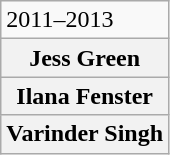<table class="wikitable">
<tr>
<td>2011–2013</td>
</tr>
<tr>
<th>Jess Green</th>
</tr>
<tr>
<th>Ilana Fenster</th>
</tr>
<tr>
<th>Varinder Singh</th>
</tr>
</table>
